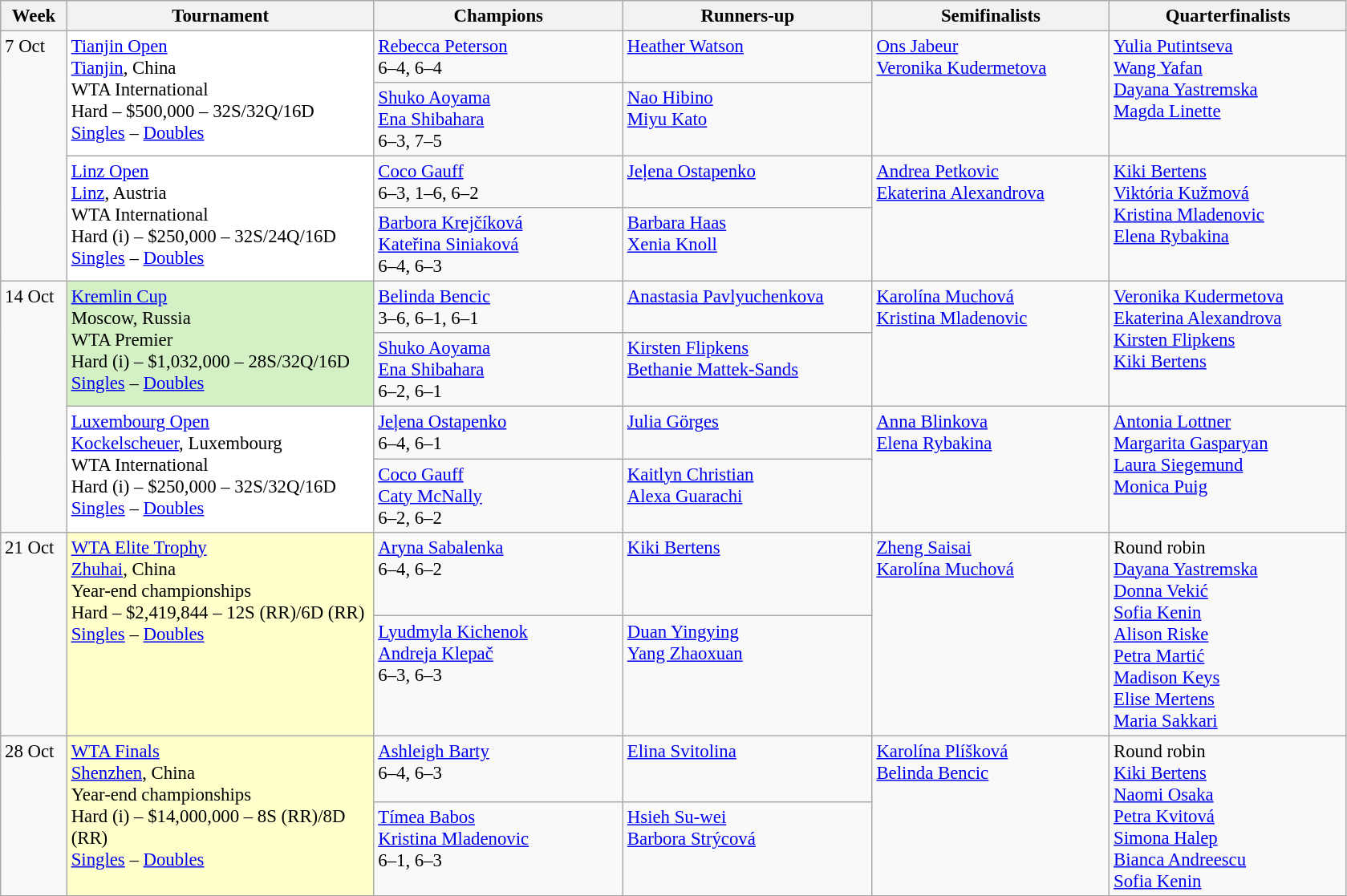<table class=wikitable style=font-size:95%>
<tr>
<th style="width:48px;">Week</th>
<th style="width:248px;">Tournament</th>
<th style="width:200px;">Champions</th>
<th style="width:200px;">Runners-up</th>
<th style="width:190px;">Semifinalists</th>
<th style="width:190px;">Quarterfinalists</th>
</tr>
<tr valign=top>
<td rowspan=4>7 Oct</td>
<td style="background:#fff;" rowspan="2"><a href='#'>Tianjin Open</a><br>  <a href='#'>Tianjin</a>, China<br>WTA International<br>Hard – $500,000 – 32S/32Q/16D<br><a href='#'>Singles</a> – <a href='#'>Doubles</a></td>
<td> <a href='#'>Rebecca Peterson</a> <br> 6–4, 6–4</td>
<td> <a href='#'>Heather Watson</a></td>
<td rowspan=2> <a href='#'>Ons Jabeur</a> <br>  <a href='#'>Veronika Kudermetova</a></td>
<td rowspan=2> <a href='#'>Yulia Putintseva</a> <br> <a href='#'>Wang Yafan</a> <br> <a href='#'>Dayana Yastremska</a> <br>  <a href='#'>Magda Linette</a></td>
</tr>
<tr valign=top>
<td> <a href='#'>Shuko Aoyama</a> <br>  <a href='#'>Ena Shibahara</a> <br>6–3, 7–5</td>
<td> <a href='#'>Nao Hibino</a> <br>  <a href='#'>Miyu Kato</a></td>
</tr>
<tr valign=top>
<td style="background:#fff;" rowspan="2"><a href='#'>Linz Open</a><br> <a href='#'>Linz</a>, Austria<br>WTA International<br>Hard (i) – $250,000 – 32S/24Q/16D<br><a href='#'>Singles</a> – <a href='#'>Doubles</a></td>
<td> <a href='#'>Coco Gauff</a> <br> 6–3, 1–6, 6–2</td>
<td> <a href='#'>Jeļena Ostapenko</a></td>
<td rowspan=2> <a href='#'>Andrea Petkovic</a> <br>  <a href='#'>Ekaterina Alexandrova</a></td>
<td rowspan=2> <a href='#'>Kiki Bertens</a>  <br> <a href='#'>Viktória Kužmová</a> <br> <a href='#'>Kristina Mladenovic</a> <br>  <a href='#'>Elena Rybakina</a></td>
</tr>
<tr valign=top>
<td> <a href='#'>Barbora Krejčíková</a> <br>  <a href='#'>Kateřina Siniaková</a> <br>6–4, 6–3</td>
<td> <a href='#'>Barbara Haas</a> <br>  <a href='#'>Xenia Knoll</a></td>
</tr>
<tr valign=top>
<td rowspan=4>14 Oct</td>
<td style="background:#D4F1C5;" rowspan="2"><a href='#'>Kremlin Cup</a><br>  Moscow, Russia<br>WTA Premier<br>Hard (i) – $1,032,000 – 28S/32Q/16D<br><a href='#'>Singles</a> – <a href='#'>Doubles</a></td>
<td> <a href='#'>Belinda Bencic</a> <br> 3–6, 6–1, 6–1</td>
<td> <a href='#'>Anastasia Pavlyuchenkova</a></td>
<td rowspan=2> <a href='#'>Karolína Muchová</a> <br> <a href='#'>Kristina Mladenovic</a></td>
<td rowspan=2> <a href='#'>Veronika Kudermetova</a> <br> <a href='#'>Ekaterina Alexandrova</a> <br> <a href='#'>Kirsten Flipkens</a> <br>  <a href='#'>Kiki Bertens</a></td>
</tr>
<tr valign=top>
<td> <a href='#'>Shuko Aoyama</a> <br>  <a href='#'>Ena Shibahara</a> <br>6–2, 6–1</td>
<td> <a href='#'>Kirsten Flipkens</a> <br>  <a href='#'>Bethanie Mattek-Sands</a></td>
</tr>
<tr valign=top>
<td style="background:#fff;" rowspan="2"><a href='#'>Luxembourg Open</a><br> <a href='#'>Kockelscheuer</a>, Luxembourg<br>WTA International<br>Hard (i) – $250,000 – 32S/32Q/16D<br><a href='#'>Singles</a> – <a href='#'>Doubles</a></td>
<td> <a href='#'>Jeļena Ostapenko</a> <br> 6–4, 6–1</td>
<td> <a href='#'>Julia Görges</a></td>
<td rowspan=2> <a href='#'>Anna Blinkova</a> <br>  <a href='#'>Elena Rybakina</a></td>
<td rowspan=2> <a href='#'>Antonia Lottner</a> <br> <a href='#'>Margarita Gasparyan</a> <br> <a href='#'>Laura Siegemund</a> <br>  <a href='#'>Monica Puig</a></td>
</tr>
<tr valign=top>
<td> <a href='#'>Coco Gauff</a> <br>  <a href='#'>Caty McNally</a> <br>6–2, 6–2</td>
<td> <a href='#'>Kaitlyn Christian</a> <br>  <a href='#'>Alexa Guarachi</a></td>
</tr>
<tr valign=top>
<td rowspan="2">21 Oct</td>
<td style="background:#ffc;" rowspan="2"><a href='#'>WTA Elite Trophy</a><br> <a href='#'>Zhuhai</a>, China<br>Year-end championships<br>Hard – $2,419,844 – 12S (RR)/6D (RR)<br><a href='#'>Singles</a> – <a href='#'>Doubles</a></td>
<td> <a href='#'>Aryna Sabalenka</a> <br> 6–4, 6–2</td>
<td> <a href='#'>Kiki Bertens</a></td>
<td rowspan="2"> <a href='#'>Zheng Saisai</a> <br>  <a href='#'>Karolína Muchová</a></td>
<td rowspan="2">Round robin <br>  <a href='#'>Dayana Yastremska</a> <br> <a href='#'>Donna Vekić</a> <br>   <a href='#'>Sofia Kenin</a>  <br>  <a href='#'>Alison Riske</a> <br>  <a href='#'>Petra Martić</a> <br>  <a href='#'>Madison Keys</a> <br>  <a href='#'>Elise Mertens</a> <br>  <a href='#'>Maria Sakkari</a></td>
</tr>
<tr valign=top>
<td> <a href='#'>Lyudmyla Kichenok</a> <br>  <a href='#'>Andreja Klepač</a> <br> 6–3, 6–3</td>
<td> <a href='#'>Duan Yingying</a> <br>  <a href='#'>Yang Zhaoxuan</a></td>
</tr>
<tr valign=top>
<td rowspan=2>28 Oct</td>
<td style="background:#ffc;" rowspan="2"><a href='#'>WTA Finals</a><br> <a href='#'>Shenzhen</a>, China<br>Year-end championships<br>Hard (i) – $14,000,000 – 8S (RR)/8D (RR)<br><a href='#'>Singles</a> – <a href='#'>Doubles</a></td>
<td> <a href='#'>Ashleigh Barty</a> <br> 6–4, 6–3</td>
<td> <a href='#'>Elina Svitolina</a></td>
<td rowspan="2"> <a href='#'>Karolína Plíšková</a> <br>  <a href='#'>Belinda Bencic</a></td>
<td rowspan="2">Round robin <br>  <a href='#'>Kiki Bertens</a> <br>  <a href='#'>Naomi Osaka</a> <br>  <a href='#'>Petra Kvitová</a> <br>  <a href='#'>Simona Halep</a> <br>  <a href='#'>Bianca Andreescu</a> <br>  <a href='#'>Sofia Kenin</a></td>
</tr>
<tr valign=top>
<td> <a href='#'>Tímea Babos</a> <br>  <a href='#'>Kristina Mladenovic</a> <br> 6–1, 6–3</td>
<td> <a href='#'>Hsieh Su-wei</a> <br>   <a href='#'>Barbora Strýcová</a></td>
</tr>
</table>
